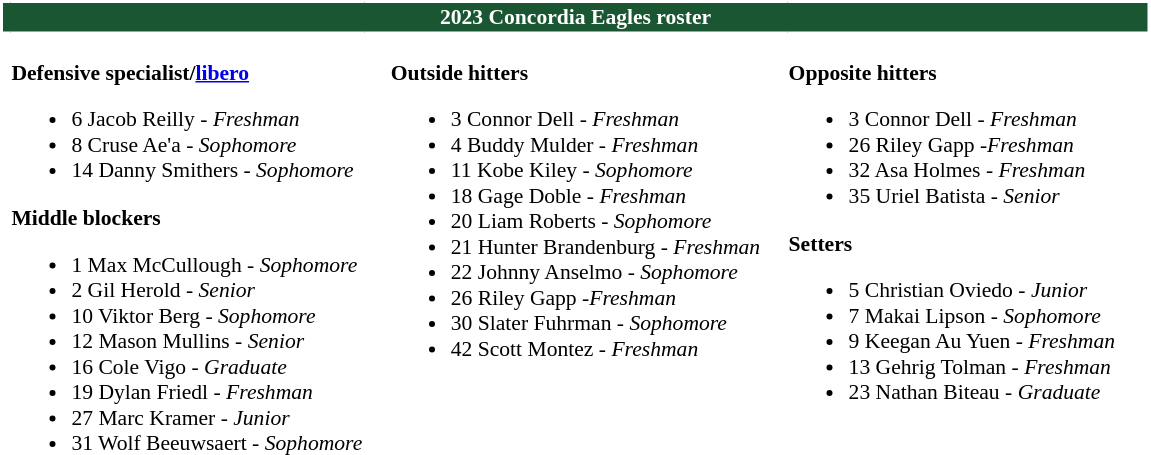<table class="toccolours" style="border-collapse:collapse; font-size:90%;">
<tr>
<td colspan="7" style="text-align:center; background:#1A5632; color:#FFFFFF; border: 2px solid #FFFFFF;"><strong>2023 Concordia Eagles roster</strong></td>
</tr>
<tr>
</tr>
<tr>
<td width="03"> </td>
<td valign="top"><br><strong>Defensive specialist/<a href='#'>libero</a></strong><ul><li>6 Jacob Reilly - <em>Freshman</em></li><li>8 Cruse Ae'a - <em> Sophomore</em></li><li>14 Danny Smithers - <em>Sophomore</em></li></ul><strong>Middle blockers</strong><ul><li>1 Max McCullough - <em>Sophomore</em></li><li>2 Gil Herold - <em>Senior</em></li><li>10 Viktor Berg - <em>Sophomore</em></li><li>12 Mason Mullins - <em> Senior</em></li><li>16 Cole Vigo - <em>Graduate</em></li><li>19 Dylan Friedl - <em>Freshman</em></li><li>27 Marc Kramer - <em>Junior</em></li><li>31 Wolf Beeuwsaert - <em>Sophomore</em></li></ul></td>
<td width="15"> </td>
<td valign="top"><br><strong>Outside hitters</strong><ul><li>3 Connor Dell - <em>Freshman</em></li><li>4 Buddy Mulder - <em>Freshman</em></li><li>11 Kobe Kiley - <em>Sophomore</em></li><li>18 Gage Doble - <em>Freshman</em></li><li>20 Liam Roberts - <em> Sophomore</em></li><li>21 Hunter Brandenburg - <em>Freshman</em></li><li>22 Johnny Anselmo - <em> Sophomore</em></li><li>26 Riley Gapp -<em>Freshman</em></li><li>30 Slater Fuhrman - <em>Sophomore</em></li><li>42 Scott Montez - <em>Freshman</em></li></ul></td>
<td width="15"> </td>
<td valign="top"><br><strong>Opposite hitters</strong><ul><li>3 Connor Dell - <em>Freshman</em></li><li>26 Riley Gapp -<em>Freshman</em></li><li>32 Asa Holmes - <em>Freshman</em></li><li>35 Uriel Batista - <em>Senior</em></li></ul><strong>Setters</strong><ul><li>5 Christian Oviedo - <em> Junior</em></li><li>7 Makai Lipson - <em>Sophomore</em></li><li>9 Keegan Au Yuen - <em>Freshman</em></li><li>13 Gehrig Tolman - <em>Freshman</em></li><li>23 Nathan Biteau - <em>Graduate</em></li></ul></td>
<td width="20"> </td>
</tr>
</table>
